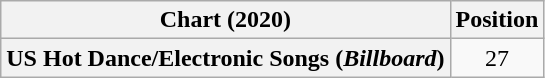<table class="wikitable plainrowheaders" style="text-align:center"->
<tr>
<th scope="col">Chart (2020)</th>
<th scope="col">Position</th>
</tr>
<tr>
<th scope="row">US Hot Dance/Electronic Songs (<em>Billboard</em>)</th>
<td>27</td>
</tr>
</table>
